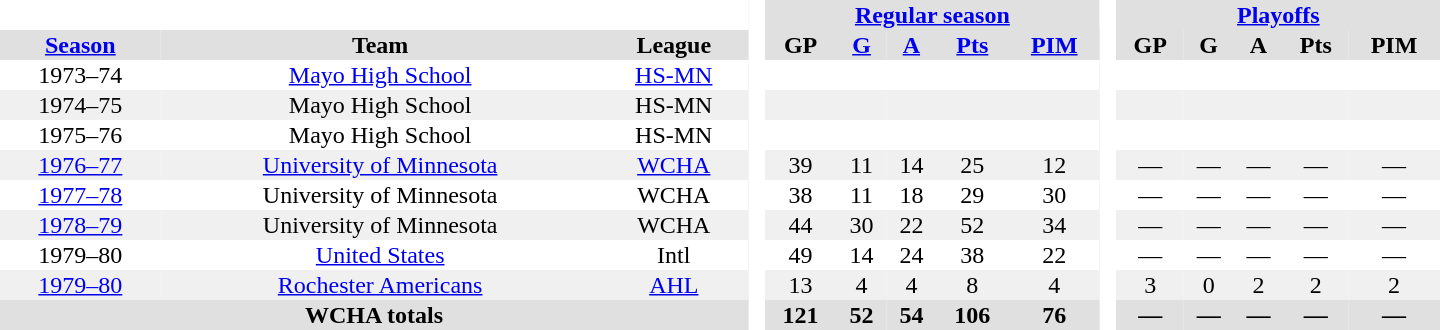<table border="0" cellpadding="1" cellspacing="0" style="text-align:center; width:60em">
<tr bgcolor="#e0e0e0">
<th colspan="3" bgcolor="#ffffff"> </th>
<th rowspan="99" bgcolor="#ffffff"> </th>
<th colspan="5"><a href='#'>Regular season</a></th>
<th rowspan="99" bgcolor="#ffffff"> </th>
<th colspan="5"><a href='#'>Playoffs</a></th>
</tr>
<tr bgcolor="#e0e0e0">
<th><a href='#'>Season</a></th>
<th>Team</th>
<th>League</th>
<th>GP</th>
<th><a href='#'>G</a></th>
<th><a href='#'>A</a></th>
<th><a href='#'>Pts</a></th>
<th><a href='#'>PIM</a></th>
<th>GP</th>
<th>G</th>
<th>A</th>
<th>Pts</th>
<th>PIM</th>
</tr>
<tr>
<td>1973–74</td>
<td><a href='#'>Mayo High School</a></td>
<td><a href='#'>HS-MN</a></td>
<td></td>
<td></td>
<td></td>
<td></td>
<td></td>
<td></td>
<td></td>
<td></td>
<td></td>
<td></td>
</tr>
<tr bgcolor="#f0f0f0">
<td>1974–75</td>
<td>Mayo High School</td>
<td>HS-MN</td>
<td></td>
<td></td>
<td></td>
<td></td>
<td></td>
<td></td>
<td></td>
<td></td>
<td></td>
<td></td>
</tr>
<tr>
<td>1975–76</td>
<td>Mayo High School</td>
<td>HS-MN</td>
<td></td>
<td></td>
<td></td>
<td></td>
<td></td>
<td></td>
<td></td>
<td></td>
<td></td>
<td></td>
</tr>
<tr bgcolor="#f0f0f0">
<td><a href='#'>1976–77</a></td>
<td><a href='#'>University of Minnesota</a></td>
<td><a href='#'>WCHA</a></td>
<td>39</td>
<td>11</td>
<td>14</td>
<td>25</td>
<td>12</td>
<td>—</td>
<td>—</td>
<td>—</td>
<td>—</td>
<td>—</td>
</tr>
<tr>
<td><a href='#'>1977–78</a></td>
<td>University of Minnesota</td>
<td>WCHA</td>
<td>38</td>
<td>11</td>
<td>18</td>
<td>29</td>
<td>30</td>
<td>—</td>
<td>—</td>
<td>—</td>
<td>—</td>
<td>—</td>
</tr>
<tr bgcolor="#f0f0f0">
<td><a href='#'>1978–79</a></td>
<td>University of Minnesota</td>
<td>WCHA</td>
<td>44</td>
<td>30</td>
<td>22</td>
<td>52</td>
<td>34</td>
<td>—</td>
<td>—</td>
<td>—</td>
<td>—</td>
<td>—</td>
</tr>
<tr>
<td>1979–80</td>
<td><a href='#'>United States</a></td>
<td>Intl</td>
<td>49</td>
<td>14</td>
<td>24</td>
<td>38</td>
<td>22</td>
<td>—</td>
<td>—</td>
<td>—</td>
<td>—</td>
<td>—</td>
</tr>
<tr bgcolor="#f0f0f0">
<td><a href='#'>1979–80</a></td>
<td><a href='#'>Rochester Americans</a></td>
<td><a href='#'>AHL</a></td>
<td>13</td>
<td>4</td>
<td>4</td>
<td>8</td>
<td>4</td>
<td>3</td>
<td>0</td>
<td>2</td>
<td>2</td>
<td>2</td>
</tr>
<tr bgcolor="#e0e0e0">
<th colspan="3">WCHA totals</th>
<th>121</th>
<th>52</th>
<th>54</th>
<th>106</th>
<th>76</th>
<th>—</th>
<th>—</th>
<th>—</th>
<th>—</th>
<th>—</th>
</tr>
</table>
